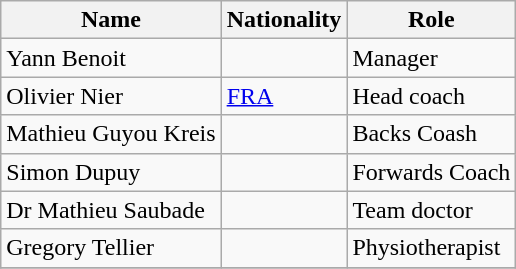<table class="wikitable">
<tr>
<th>Name</th>
<th>Nationality</th>
<th>Role</th>
</tr>
<tr>
<td>Yann Benoit</td>
<td></td>
<td>Manager</td>
</tr>
<tr>
<td>Olivier Nier</td>
<td> <a href='#'>FRA</a></td>
<td>Head coach</td>
</tr>
<tr>
<td>Mathieu Guyou Kreis</td>
<td></td>
<td>Backs Coash</td>
</tr>
<tr>
<td>Simon Dupuy</td>
<td></td>
<td>Forwards Coach</td>
</tr>
<tr>
<td>Dr Mathieu Saubade</td>
<td></td>
<td>Team doctor</td>
</tr>
<tr>
<td>Gregory Tellier</td>
<td></td>
<td>Physiotherapist</td>
</tr>
<tr>
</tr>
</table>
